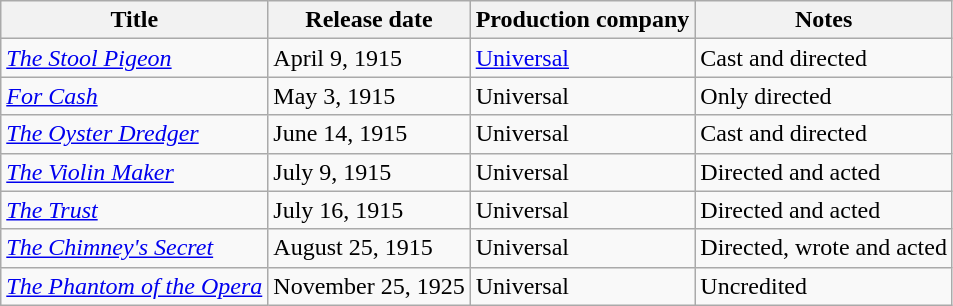<table class="wikitable">
<tr>
<th>Title</th>
<th>Release date</th>
<th>Production company</th>
<th>Notes</th>
</tr>
<tr>
<td><em><a href='#'>The Stool Pigeon</a></em></td>
<td>April 9, 1915</td>
<td><a href='#'>Universal</a></td>
<td>Cast and directed</td>
</tr>
<tr>
<td><em><a href='#'>For Cash</a></em></td>
<td>May 3, 1915</td>
<td>Universal</td>
<td>Only directed</td>
</tr>
<tr>
<td><em><a href='#'>The Oyster Dredger</a></em></td>
<td>June 14, 1915</td>
<td>Universal</td>
<td>Cast and directed</td>
</tr>
<tr>
<td><em><a href='#'>The Violin Maker</a></em></td>
<td>July 9, 1915</td>
<td>Universal</td>
<td>Directed and acted</td>
</tr>
<tr>
<td><em><a href='#'>The Trust</a></em></td>
<td>July 16, 1915</td>
<td>Universal</td>
<td>Directed and acted</td>
</tr>
<tr>
<td><em><a href='#'>The Chimney's Secret</a></em></td>
<td>August 25, 1915</td>
<td>Universal</td>
<td>Directed, wrote and acted</td>
</tr>
<tr>
<td><em><a href='#'>The Phantom of the Opera</a></em></td>
<td>November 25, 1925</td>
<td>Universal</td>
<td>Uncredited</td>
</tr>
</table>
